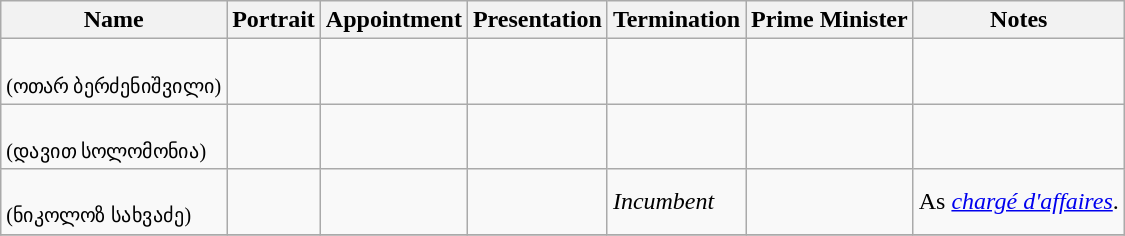<table class="wikitable sortable"  text-align:center;">
<tr>
<th>Name</th>
<th class="unsortable">Portrait</th>
<th>Appointment</th>
<th>Presentation</th>
<th>Termination</th>
<th>Prime Minister</th>
<th class="unsortable">Notes</th>
</tr>
<tr>
<td><br><small>(ოთარ ბერძენიშვილი)</small></td>
<td></td>
<td></td>
<td></td>
<td></td>
<td></td>
<td></td>
</tr>
<tr>
<td><br><small>(დავით სოლომონია)</small></td>
<td></td>
<td></td>
<td></td>
<td></td>
<td></td>
<td></td>
</tr>
<tr>
<td><br><small>(ნიკოლოზ სახვაძე)</small></td>
<td></td>
<td></td>
<td></td>
<td><em>Incumbent</em></td>
<td></td>
<td>As <em><a href='#'>chargé d'affaires</a></em>.</td>
</tr>
<tr>
</tr>
</table>
